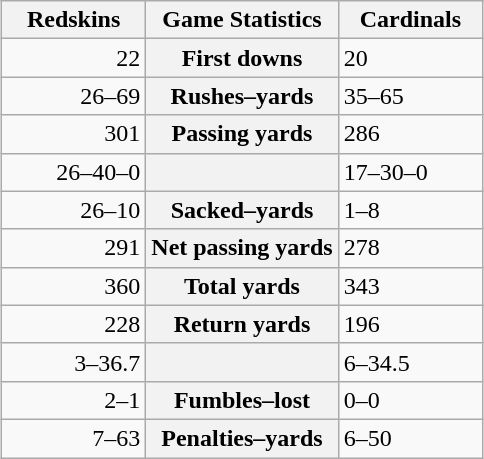<table class="wikitable" style="margin: 1em auto 1em auto">
<tr>
<th style="width:30%;">Redskins</th>
<th style="width:40%;">Game Statistics</th>
<th style="width:30%;">Cardinals</th>
</tr>
<tr>
<td style="text-align:right;">22</td>
<th>First downs</th>
<td>20</td>
</tr>
<tr>
<td style="text-align:right;">26–69</td>
<th>Rushes–yards</th>
<td>35–65</td>
</tr>
<tr>
<td style="text-align:right;">301</td>
<th>Passing yards</th>
<td>286</td>
</tr>
<tr>
<td style="text-align:right;">26–40–0</td>
<th></th>
<td>17–30–0</td>
</tr>
<tr>
<td style="text-align:right;">26–10</td>
<th>Sacked–yards</th>
<td>1–8</td>
</tr>
<tr>
<td style="text-align:right;">291</td>
<th>Net passing yards</th>
<td>278</td>
</tr>
<tr>
<td style="text-align:right;">360</td>
<th>Total yards</th>
<td>343</td>
</tr>
<tr>
<td style="text-align:right;">228</td>
<th>Return yards</th>
<td>196</td>
</tr>
<tr>
<td style="text-align:right;">3–36.7</td>
<th></th>
<td>6–34.5</td>
</tr>
<tr>
<td style="text-align:right;">2–1</td>
<th>Fumbles–lost</th>
<td>0–0</td>
</tr>
<tr>
<td style="text-align:right;">7–63</td>
<th>Penalties–yards</th>
<td>6–50</td>
</tr>
</table>
